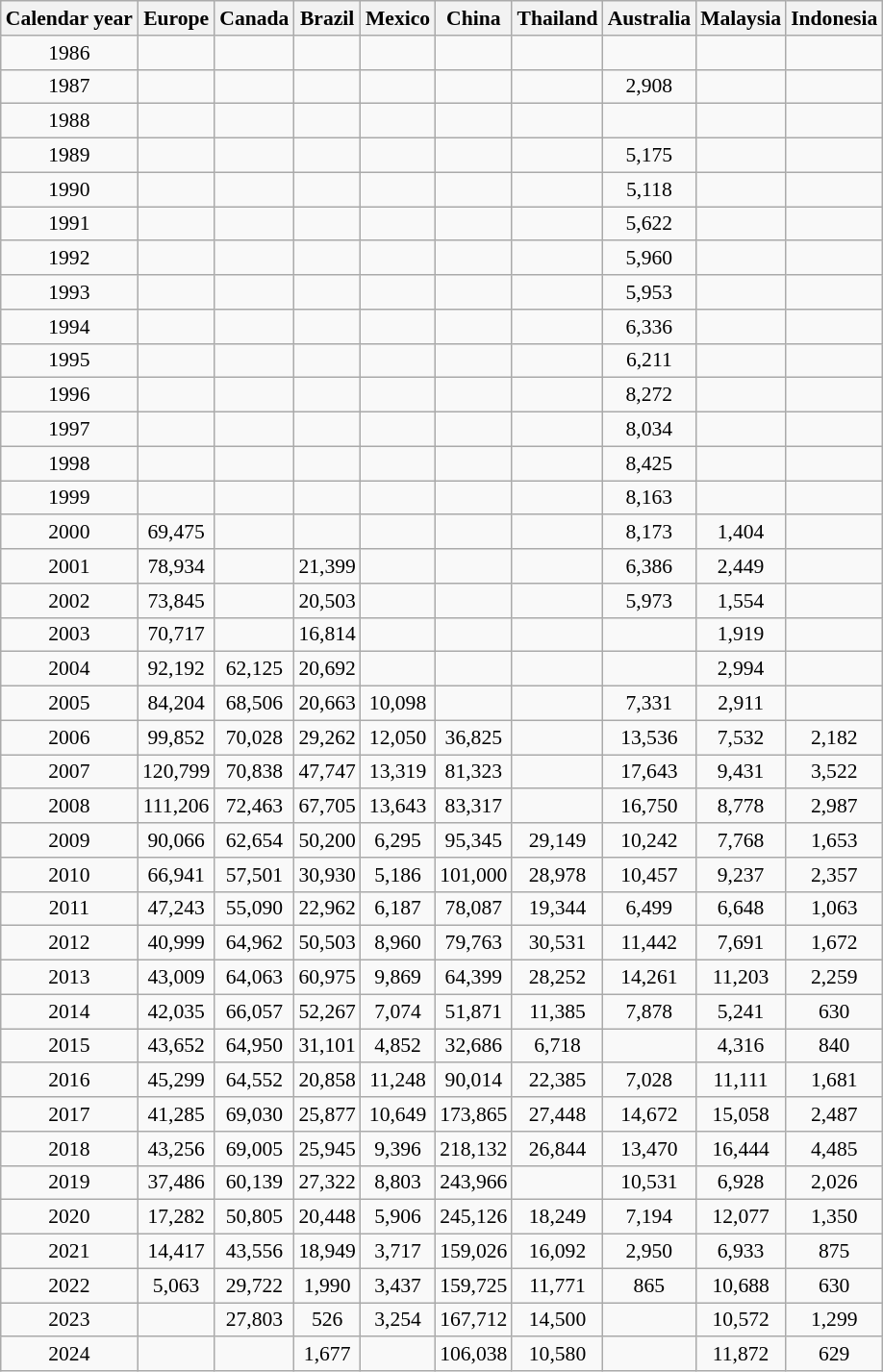<table class="wikitable" style="font-size: 90%; text-align: center">
<tr>
<th>Calendar year</th>
<th>Europe</th>
<th>Canada</th>
<th>Brazil</th>
<th>Mexico</th>
<th>China</th>
<th>Thailand</th>
<th>Australia</th>
<th>Malaysia</th>
<th>Indonesia</th>
</tr>
<tr>
<td>1986</td>
<td></td>
<td></td>
<td></td>
<td></td>
<td></td>
<td></td>
<td></td>
<td></td>
<td></td>
</tr>
<tr>
<td>1987</td>
<td></td>
<td></td>
<td></td>
<td></td>
<td></td>
<td></td>
<td>2,908</td>
<td></td>
<td></td>
</tr>
<tr>
<td>1988</td>
<td></td>
<td></td>
<td></td>
<td></td>
<td></td>
<td></td>
<td></td>
<td></td>
<td></td>
</tr>
<tr>
<td>1989</td>
<td></td>
<td></td>
<td></td>
<td></td>
<td></td>
<td></td>
<td>5,175</td>
<td></td>
<td></td>
</tr>
<tr>
<td>1990</td>
<td></td>
<td></td>
<td></td>
<td></td>
<td></td>
<td></td>
<td>5,118</td>
<td></td>
<td></td>
</tr>
<tr>
<td>1991</td>
<td></td>
<td></td>
<td></td>
<td></td>
<td></td>
<td></td>
<td>5,622</td>
<td></td>
<td></td>
</tr>
<tr>
<td>1992</td>
<td></td>
<td></td>
<td></td>
<td></td>
<td></td>
<td></td>
<td>5,960</td>
<td></td>
<td></td>
</tr>
<tr>
<td>1993</td>
<td></td>
<td></td>
<td></td>
<td></td>
<td></td>
<td></td>
<td>5,953</td>
<td></td>
<td></td>
</tr>
<tr>
<td>1994</td>
<td></td>
<td></td>
<td></td>
<td></td>
<td></td>
<td></td>
<td>6,336</td>
<td></td>
<td></td>
</tr>
<tr>
<td>1995</td>
<td></td>
<td></td>
<td></td>
<td></td>
<td></td>
<td></td>
<td>6,211</td>
<td></td>
<td></td>
</tr>
<tr>
<td>1996</td>
<td></td>
<td></td>
<td></td>
<td></td>
<td></td>
<td></td>
<td>8,272</td>
<td></td>
<td></td>
</tr>
<tr>
<td>1997</td>
<td></td>
<td></td>
<td></td>
<td></td>
<td></td>
<td></td>
<td>8,034</td>
<td></td>
<td></td>
</tr>
<tr>
<td>1998</td>
<td></td>
<td></td>
<td></td>
<td></td>
<td></td>
<td></td>
<td>8,425</td>
<td></td>
<td></td>
</tr>
<tr>
<td>1999</td>
<td></td>
<td></td>
<td></td>
<td></td>
<td></td>
<td></td>
<td>8,163</td>
<td></td>
<td></td>
</tr>
<tr>
<td>2000</td>
<td>69,475</td>
<td></td>
<td></td>
<td></td>
<td></td>
<td></td>
<td>8,173</td>
<td>1,404</td>
<td></td>
</tr>
<tr>
<td>2001</td>
<td>78,934</td>
<td></td>
<td>21,399</td>
<td></td>
<td></td>
<td></td>
<td>6,386</td>
<td>2,449</td>
<td></td>
</tr>
<tr>
<td>2002</td>
<td>73,845</td>
<td></td>
<td>20,503</td>
<td></td>
<td></td>
<td></td>
<td>5,973</td>
<td>1,554</td>
<td></td>
</tr>
<tr>
<td>2003</td>
<td>70,717</td>
<td></td>
<td>16,814</td>
<td></td>
<td></td>
<td></td>
<td></td>
<td>1,919</td>
<td></td>
</tr>
<tr>
<td>2004</td>
<td>92,192</td>
<td>62,125</td>
<td>20,692</td>
<td></td>
<td></td>
<td></td>
<td></td>
<td>2,994</td>
<td></td>
</tr>
<tr>
<td>2005</td>
<td>84,204</td>
<td>68,506</td>
<td>20,663</td>
<td>10,098</td>
<td></td>
<td></td>
<td>7,331</td>
<td>2,911</td>
<td></td>
</tr>
<tr>
<td>2006</td>
<td>99,852</td>
<td>70,028</td>
<td>29,262</td>
<td>12,050</td>
<td>36,825</td>
<td></td>
<td>13,536</td>
<td>7,532</td>
<td>2,182</td>
</tr>
<tr>
<td>2007</td>
<td>120,799</td>
<td>70,838</td>
<td>47,747</td>
<td>13,319</td>
<td>81,323</td>
<td></td>
<td>17,643</td>
<td>9,431</td>
<td>3,522</td>
</tr>
<tr>
<td>2008</td>
<td>111,206</td>
<td>72,463</td>
<td>67,705</td>
<td>13,643</td>
<td>83,317</td>
<td></td>
<td>16,750</td>
<td>8,778</td>
<td>2,987</td>
</tr>
<tr>
<td>2009</td>
<td>90,066</td>
<td>62,654</td>
<td>50,200</td>
<td>6,295</td>
<td>95,345</td>
<td>29,149</td>
<td>10,242</td>
<td>7,768</td>
<td>1,653</td>
</tr>
<tr>
<td>2010</td>
<td>66,941</td>
<td>57,501</td>
<td>30,930</td>
<td>5,186</td>
<td>101,000</td>
<td>28,978</td>
<td>10,457</td>
<td>9,237</td>
<td>2,357</td>
</tr>
<tr>
<td>2011</td>
<td>47,243</td>
<td>55,090</td>
<td>22,962</td>
<td>6,187</td>
<td>78,087</td>
<td>19,344</td>
<td>6,499</td>
<td>6,648</td>
<td>1,063</td>
</tr>
<tr>
<td>2012</td>
<td>40,999</td>
<td>64,962</td>
<td>50,503</td>
<td>8,960</td>
<td>79,763</td>
<td>30,531</td>
<td>11,442</td>
<td>7,691</td>
<td>1,672</td>
</tr>
<tr>
<td>2013</td>
<td>43,009</td>
<td>64,063</td>
<td>60,975</td>
<td>9,869</td>
<td>64,399</td>
<td>28,252</td>
<td>14,261</td>
<td>11,203</td>
<td>2,259</td>
</tr>
<tr>
<td>2014</td>
<td>42,035</td>
<td>66,057</td>
<td>52,267</td>
<td>7,074</td>
<td>51,871</td>
<td>11,385</td>
<td>7,878</td>
<td>5,241</td>
<td>630</td>
</tr>
<tr>
<td>2015</td>
<td>43,652</td>
<td>64,950</td>
<td>31,101</td>
<td>4,852</td>
<td>32,686</td>
<td>6,718</td>
<td></td>
<td>4,316</td>
<td>840</td>
</tr>
<tr>
<td>2016</td>
<td>45,299</td>
<td>64,552</td>
<td>20,858</td>
<td>11,248</td>
<td>90,014</td>
<td>22,385</td>
<td>7,028</td>
<td>11,111</td>
<td>1,681</td>
</tr>
<tr>
<td>2017</td>
<td>41,285</td>
<td>69,030</td>
<td>25,877</td>
<td>10,649</td>
<td>173,865</td>
<td>27,448</td>
<td>14,672</td>
<td>15,058</td>
<td>2,487</td>
</tr>
<tr>
<td>2018</td>
<td>43,256</td>
<td>69,005</td>
<td>25,945</td>
<td>9,396</td>
<td>218,132</td>
<td>26,844</td>
<td>13,470</td>
<td>16,444</td>
<td>4,485</td>
</tr>
<tr>
<td>2019</td>
<td>37,486</td>
<td>60,139</td>
<td>27,322</td>
<td>8,803</td>
<td>243,966</td>
<td></td>
<td>10,531</td>
<td>6,928</td>
<td>2,026</td>
</tr>
<tr>
<td>2020</td>
<td>17,282</td>
<td>50,805</td>
<td>20,448</td>
<td>5,906</td>
<td>245,126</td>
<td>18,249</td>
<td>7,194</td>
<td>12,077</td>
<td>1,350</td>
</tr>
<tr>
<td>2021</td>
<td>14,417</td>
<td>43,556</td>
<td>18,949</td>
<td>3,717</td>
<td>159,026</td>
<td>16,092</td>
<td>2,950</td>
<td>6,933</td>
<td>875</td>
</tr>
<tr>
<td>2022</td>
<td>5,063</td>
<td>29,722</td>
<td>1,990</td>
<td>3,437</td>
<td>159,725</td>
<td>11,771</td>
<td>865</td>
<td>10,688</td>
<td>630</td>
</tr>
<tr>
<td>2023</td>
<td></td>
<td>27,803</td>
<td>526</td>
<td>3,254</td>
<td>167,712</td>
<td>14,500</td>
<td></td>
<td>10,572</td>
<td>1,299</td>
</tr>
<tr>
<td>2024</td>
<td></td>
<td></td>
<td>1,677</td>
<td></td>
<td>106,038</td>
<td>10,580</td>
<td></td>
<td>11,872</td>
<td>629</td>
</tr>
</table>
